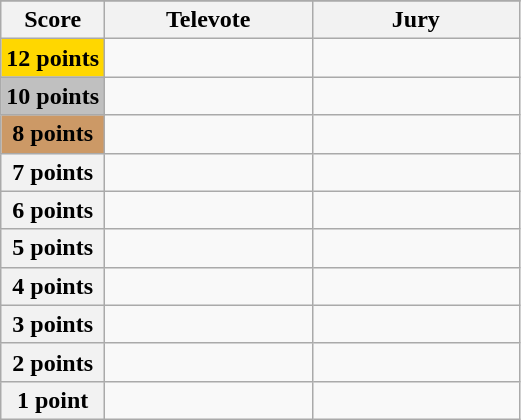<table class="wikitable">
<tr>
</tr>
<tr>
<th scope="col" width="20%">Score</th>
<th scope="col" width="40%">Televote</th>
<th scope="col" width="40%">Jury</th>
</tr>
<tr>
<th scope="row" style="Background:gold">12 points</th>
<td></td>
<td></td>
</tr>
<tr>
<th scope="row" style="background:silver">10 points</th>
<td></td>
<td></td>
</tr>
<tr>
<th scope="row" style="background:#CC9966">8 points</th>
<td></td>
<td></td>
</tr>
<tr>
<th scope="row">7 points</th>
<td></td>
<td></td>
</tr>
<tr>
<th scope="row">6 points</th>
<td></td>
<td></td>
</tr>
<tr>
<th scope="row">5 points</th>
<td></td>
<td></td>
</tr>
<tr>
<th scope="row">4 points</th>
<td></td>
<td></td>
</tr>
<tr>
<th scope="row">3 points</th>
<td></td>
<td></td>
</tr>
<tr>
<th scope="row">2 points</th>
<td></td>
<td></td>
</tr>
<tr>
<th scope="row">1 point</th>
<td></td>
<td></td>
</tr>
</table>
